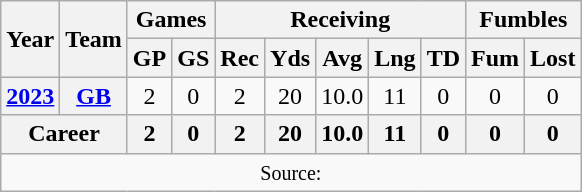<table class="wikitable" style="text-align: center;">
<tr>
<th rowspan="2">Year</th>
<th rowspan="2">Team</th>
<th colspan="2">Games</th>
<th colspan="5">Receiving</th>
<th colspan="2">Fumbles</th>
</tr>
<tr>
<th>GP</th>
<th>GS</th>
<th>Rec</th>
<th>Yds</th>
<th>Avg</th>
<th>Lng</th>
<th>TD</th>
<th>Fum</th>
<th>Lost</th>
</tr>
<tr>
<th><a href='#'>2023</a></th>
<th><a href='#'>GB</a></th>
<td>2</td>
<td>0</td>
<td>2</td>
<td>20</td>
<td>10.0</td>
<td>11</td>
<td>0</td>
<td>0</td>
<td>0</td>
</tr>
<tr>
<th colspan="2">Career</th>
<th>2</th>
<th>0</th>
<th>2</th>
<th>20</th>
<th>10.0</th>
<th>11</th>
<th>0</th>
<th>0</th>
<th>0</th>
</tr>
<tr>
<td colspan="16"><small>Source: </small></td>
</tr>
</table>
